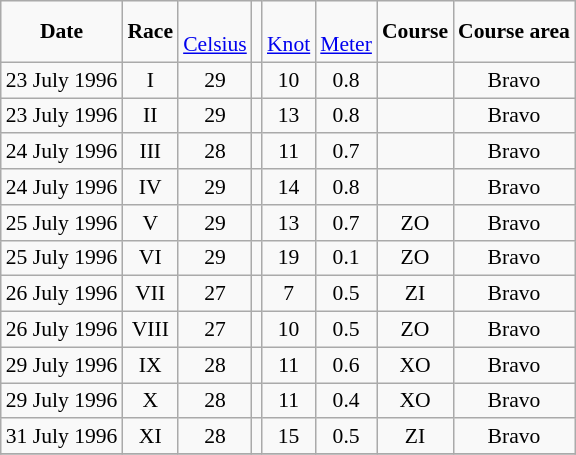<table class="wikitable" style="text-align:center; vertical-align:bottom; font-size:90%">
<tr>
<td><strong>Date</strong></td>
<td><strong>Race</strong></td>
<td><br><a href='#'>Celsius</a></td>
<td></td>
<td><br><a href='#'>Knot</a></td>
<td><br><a href='#'>Meter</a></td>
<td><strong>Course</strong></td>
<td><strong>Course area</strong></td>
</tr>
<tr>
<td>23 July 1996</td>
<td>I</td>
<td>29</td>
<td></td>
<td>10</td>
<td>0.8</td>
<td></td>
<td>Bravo</td>
</tr>
<tr>
<td>23 July 1996</td>
<td>II</td>
<td>29</td>
<td></td>
<td>13</td>
<td>0.8</td>
<td></td>
<td>Bravo</td>
</tr>
<tr>
<td>24 July 1996</td>
<td>III</td>
<td>28</td>
<td></td>
<td>11</td>
<td>0.7</td>
<td></td>
<td>Bravo</td>
</tr>
<tr>
<td>24 July 1996</td>
<td>IV</td>
<td>29</td>
<td></td>
<td>14</td>
<td>0.8</td>
<td></td>
<td>Bravo</td>
</tr>
<tr>
<td>25 July 1996</td>
<td>V</td>
<td>29</td>
<td></td>
<td>13</td>
<td>0.7</td>
<td>ZO</td>
<td>Bravo</td>
</tr>
<tr>
<td>25 July 1996</td>
<td>VI</td>
<td>29</td>
<td></td>
<td>19</td>
<td>0.1</td>
<td>ZO</td>
<td>Bravo</td>
</tr>
<tr>
<td>26 July 1996</td>
<td>VII</td>
<td>27</td>
<td></td>
<td>7</td>
<td>0.5</td>
<td>ZI</td>
<td>Bravo</td>
</tr>
<tr>
<td>26 July 1996</td>
<td>VIII</td>
<td>27</td>
<td></td>
<td>10</td>
<td>0.5</td>
<td>ZO</td>
<td>Bravo</td>
</tr>
<tr>
<td>29 July 1996</td>
<td>IX</td>
<td>28</td>
<td></td>
<td>11</td>
<td>0.6</td>
<td>XO</td>
<td>Bravo</td>
</tr>
<tr>
<td>29 July 1996</td>
<td>X</td>
<td>28</td>
<td></td>
<td>11</td>
<td>0.4</td>
<td>XO</td>
<td>Bravo</td>
</tr>
<tr>
<td>31 July 1996</td>
<td>XI</td>
<td>28</td>
<td></td>
<td>15</td>
<td>0.5</td>
<td>ZI</td>
<td>Bravo</td>
</tr>
<tr>
</tr>
</table>
